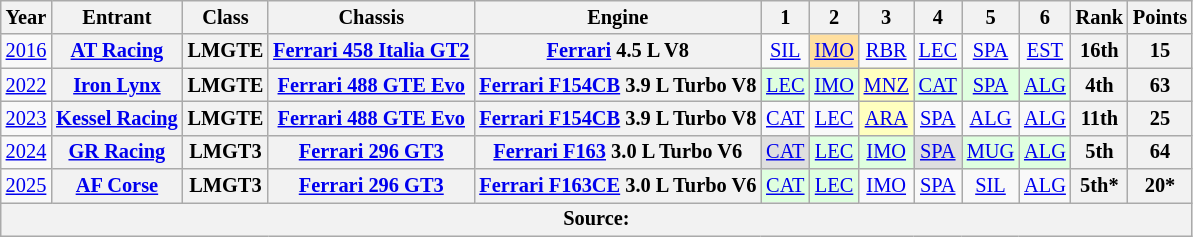<table class="wikitable" style="text-align:center; font-size:85%">
<tr>
<th>Year</th>
<th>Entrant</th>
<th>Class</th>
<th>Chassis</th>
<th>Engine</th>
<th>1</th>
<th>2</th>
<th>3</th>
<th>4</th>
<th>5</th>
<th>6</th>
<th>Rank</th>
<th>Points</th>
</tr>
<tr>
<td><a href='#'>2016</a></td>
<th nowrap><a href='#'>AT Racing</a></th>
<th>LMGTE</th>
<th nowrap><a href='#'>Ferrari 458 Italia GT2</a></th>
<th nowrap><a href='#'>Ferrari</a> 4.5 L V8</th>
<td><a href='#'>SIL</a></td>
<td style="background:#FFDF9F;"><a href='#'>IMO</a><br></td>
<td><a href='#'>RBR</a></td>
<td><a href='#'>LEC</a></td>
<td><a href='#'>SPA</a></td>
<td><a href='#'>EST</a></td>
<th>16th</th>
<th>15</th>
</tr>
<tr>
<td><a href='#'>2022</a></td>
<th nowrap><a href='#'>Iron Lynx</a></th>
<th>LMGTE</th>
<th nowrap><a href='#'>Ferrari 488 GTE Evo</a></th>
<th nowrap><a href='#'>Ferrari F154CB</a> 3.9 L Turbo V8</th>
<td style="background:#DFFFDF;"><a href='#'>LEC</a><br></td>
<td style="background:#DFFFDF;"><a href='#'>IMO</a><br></td>
<td style="background:#FFFFBF;"><a href='#'>MNZ</a><br></td>
<td style="background:#DFFFDF;"><a href='#'>CAT</a><br></td>
<td style="background:#DFFFDF;"><a href='#'>SPA</a><br></td>
<td style="background:#DFFFDF;"><a href='#'>ALG</a><br></td>
<th>4th</th>
<th>63</th>
</tr>
<tr>
<td><a href='#'>2023</a></td>
<th nowrap><a href='#'>Kessel Racing</a></th>
<th>LMGTE</th>
<th nowrap><a href='#'>Ferrari 488 GTE Evo</a></th>
<th nowrap><a href='#'>Ferrari F154CB</a> 3.9 L Turbo V8</th>
<td><a href='#'>CAT</a></td>
<td><a href='#'>LEC</a></td>
<td style="background:#FFFFBF;"><a href='#'>ARA</a><br></td>
<td><a href='#'>SPA</a></td>
<td><a href='#'>ALG</a></td>
<td><a href='#'>ALG</a></td>
<th>11th</th>
<th>25</th>
</tr>
<tr>
<td><a href='#'>2024</a></td>
<th nowrap><a href='#'>GR Racing</a></th>
<th>LMGT3</th>
<th nowrap><a href='#'>Ferrari 296 GT3</a></th>
<th nowrap><a href='#'>Ferrari F163</a> 3.0 L Turbo V6</th>
<td style="background:#DFDFDF;"><a href='#'>CAT</a><br></td>
<td style="background:#DFFFDF;"><a href='#'>LEC</a><br></td>
<td style="background:#DFFFDF;"><a href='#'>IMO</a><br></td>
<td style="background:#DFDFDF;"><a href='#'>SPA</a><br></td>
<td style="background:#DFFFDF;"><a href='#'>MUG</a><br></td>
<td style="background:#DFFFDF;"><a href='#'>ALG</a><br></td>
<th>5th</th>
<th>64</th>
</tr>
<tr>
<td><a href='#'>2025</a></td>
<th><a href='#'>AF Corse</a></th>
<th>LMGT3</th>
<th><a href='#'>Ferrari 296 GT3</a></th>
<th><a href='#'>Ferrari F163CE</a> 3.0 L Turbo V6</th>
<td style="background:#DFFFDF;"><a href='#'>CAT</a><br></td>
<td style="background:#DFFFDF;"><a href='#'>LEC</a><br></td>
<td style="background:#;"><a href='#'>IMO</a><br></td>
<td style="background:#;"><a href='#'>SPA</a><br></td>
<td style="background:#;"><a href='#'>SIL</a><br></td>
<td style="background:#;"><a href='#'>ALG</a><br></td>
<th>5th*</th>
<th>20*</th>
</tr>
<tr>
<th colspan="13">Source:</th>
</tr>
</table>
